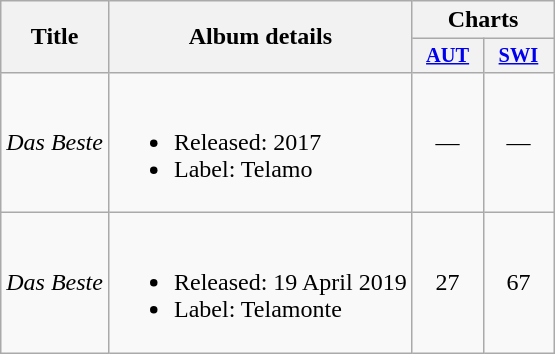<table class="wikitable">
<tr>
<th rowspan="2">Title</th>
<th rowspan="2">Album details</th>
<th colspan="2">Charts</th>
</tr>
<tr>
<th style="width:3em;font-size:85%;"><a href='#'>AUT</a><br></th>
<th style="width:3em;font-size:85%;"><a href='#'>SWI</a><br></th>
</tr>
<tr>
<td><em>Das Beste</em></td>
<td><br><ul><li>Released: 2017</li><li>Label: Telamo</li></ul></td>
<td align="center">—</td>
<td align="center">—</td>
</tr>
<tr>
<td><em>Das Beste</em></td>
<td><br><ul><li>Released: 19 April 2019</li><li>Label: Telamonte</li></ul></td>
<td align="center">27</td>
<td align="center">67</td>
</tr>
</table>
